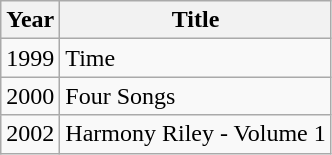<table class="wikitable">
<tr>
<th>Year</th>
<th>Title</th>
</tr>
<tr>
<td>1999</td>
<td>Time</td>
</tr>
<tr>
<td>2000</td>
<td>Four Songs</td>
</tr>
<tr>
<td>2002</td>
<td>Harmony Riley - Volume 1</td>
</tr>
</table>
